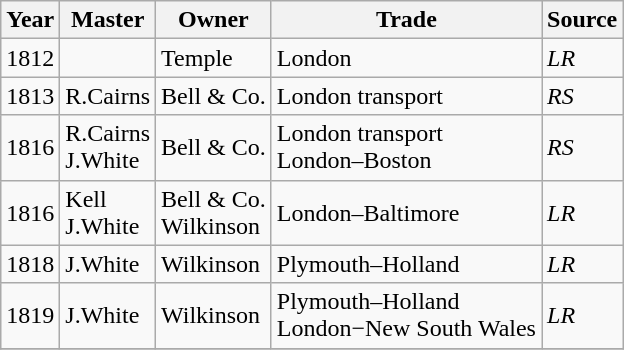<table class=" wikitable">
<tr>
<th>Year</th>
<th>Master</th>
<th>Owner</th>
<th>Trade</th>
<th>Source</th>
</tr>
<tr>
<td>1812</td>
<td></td>
<td>Temple</td>
<td>London</td>
<td><em>LR</em></td>
</tr>
<tr>
<td>1813</td>
<td>R.Cairns</td>
<td>Bell & Co.</td>
<td>London transport</td>
<td><em>RS</em></td>
</tr>
<tr>
<td>1816</td>
<td>R.Cairns<br>J.White</td>
<td>Bell & Co.</td>
<td>London transport<br>London–Boston</td>
<td><em>RS</em></td>
</tr>
<tr>
<td>1816</td>
<td>Kell<br>J.White</td>
<td>Bell & Co.<br>Wilkinson</td>
<td>London–Baltimore</td>
<td><em>LR</em></td>
</tr>
<tr>
<td>1818</td>
<td>J.White</td>
<td>Wilkinson</td>
<td>Plymouth–Holland</td>
<td><em>LR</em></td>
</tr>
<tr>
<td>1819</td>
<td>J.White</td>
<td>Wilkinson</td>
<td>Plymouth–Holland<br>London−New South Wales</td>
<td><em>LR</em></td>
</tr>
<tr>
</tr>
</table>
